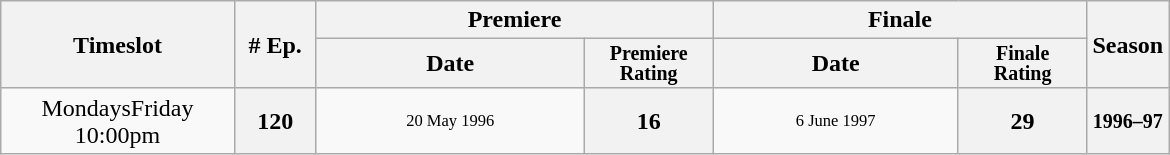<table class="wikitable">
<tr>
<th style="width:20%;" rowspan="2">Timeslot</th>
<th style="width:7%;" rowspan="2"># Ep.</th>
<th colspan=2>Premiere</th>
<th colspan=2>Finale</th>
<th style="width:7%;" rowspan="2">Season</th>
</tr>
<tr>
<th>Date</th>
<th span style="width:11%; font-size:smaller; line-height:100%;">Premiere<br>Rating</th>
<th>Date</th>
<th span style="width:11%; font-size:smaller; line-height:100%;">Finale<br>Rating</th>
</tr>
<tr>
<td rowspan="1" style="text-align:center;">MondaysFriday<br>10:00pm</td>
<th>120</th>
<td style="text-align:center;font-size:11px;line-height:110%">20 May 1996</td>
<th>16</th>
<td style="text-align:center;font-size:11px;line-height:110%">6 June 1997</td>
<th>29</th>
<th style="font-size:smaller">1996–97</th>
</tr>
</table>
